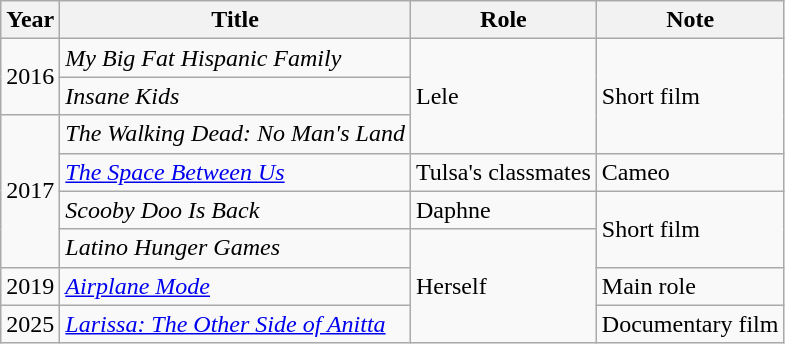<table class="wikitable">
<tr>
<th>Year</th>
<th>Title</th>
<th>Role</th>
<th>Note</th>
</tr>
<tr>
<td rowspan="2">2016</td>
<td><em>My Big Fat Hispanic Family</em></td>
<td rowspan="3">Lele</td>
<td rowspan="3">Short film</td>
</tr>
<tr>
<td><em>Insane Kids</em></td>
</tr>
<tr>
<td rowspan="4">2017</td>
<td><em>The Walking Dead: No Man's Land</em></td>
</tr>
<tr>
<td><em><a href='#'>The Space Between Us</a></em></td>
<td>Tulsa's classmates</td>
<td>Cameo</td>
</tr>
<tr>
<td><em>Scooby Doo Is Back </em></td>
<td>Daphne</td>
<td rowspan="2">Short film</td>
</tr>
<tr>
<td><em>Latino Hunger Games</em></td>
<td rowspan="3">Herself</td>
</tr>
<tr>
<td>2019</td>
<td><em><a href='#'>Airplane Mode</a></em></td>
<td>Main role</td>
</tr>
<tr>
<td>2025</td>
<td><em><a href='#'>Larissa: The Other Side of Anitta</a></em></td>
<td>Documentary film</td>
</tr>
</table>
